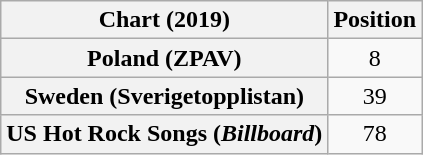<table class="wikitable sortable plainrowheaders" style="text-align:center">
<tr>
<th scope="col">Chart (2019)</th>
<th scope="col">Position</th>
</tr>
<tr>
<th scope="row">Poland (ZPAV)</th>
<td>8</td>
</tr>
<tr>
<th scope="row">Sweden (Sverigetopplistan)</th>
<td>39</td>
</tr>
<tr>
<th scope="row">US Hot Rock Songs (<em>Billboard</em>)</th>
<td>78</td>
</tr>
</table>
